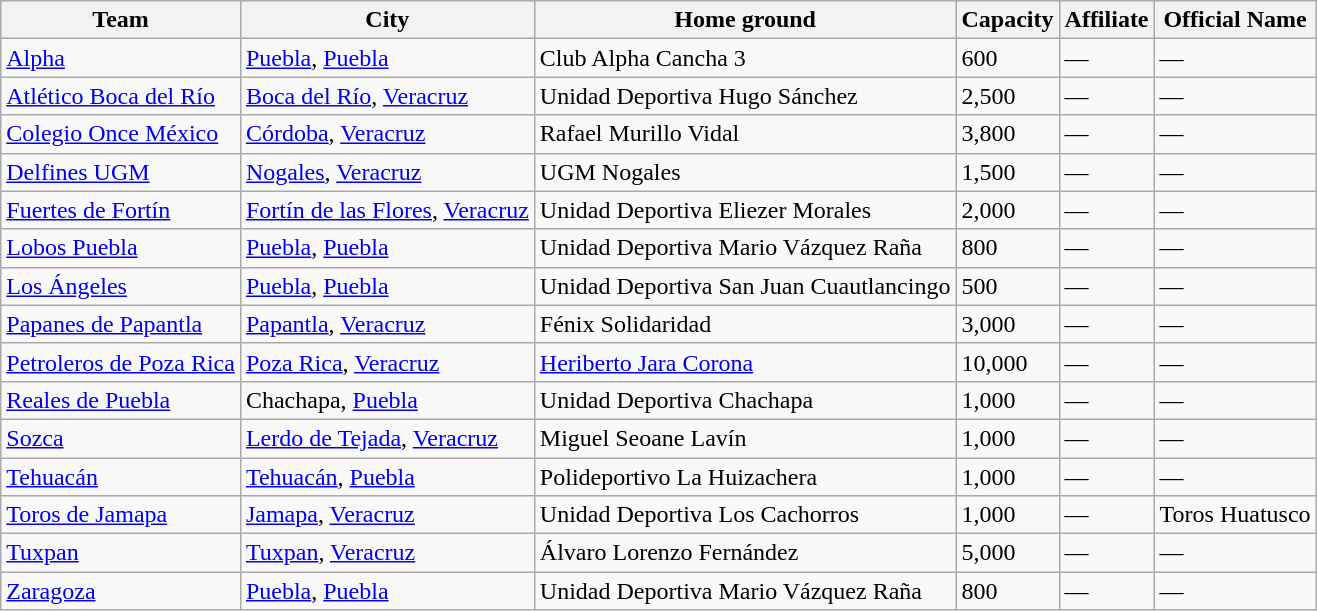<table class="wikitable sortable">
<tr>
<th>Team</th>
<th>City</th>
<th>Home ground</th>
<th>Capacity</th>
<th>Affiliate</th>
<th>Official Name</th>
</tr>
<tr>
<td><a href='#'>Alpha</a></td>
<td><a href='#'>Puebla</a>, <a href='#'>Puebla</a></td>
<td>Club Alpha Cancha 3</td>
<td>600</td>
<td>—</td>
<td>—</td>
</tr>
<tr>
<td><a href='#'>Atlético Boca del Río</a></td>
<td><a href='#'>Boca del Río</a>, <a href='#'>Veracruz</a></td>
<td>Unidad Deportiva Hugo Sánchez</td>
<td>2,500</td>
<td>—</td>
<td>—</td>
</tr>
<tr>
<td><a href='#'>Colegio Once México</a></td>
<td><a href='#'>Córdoba</a>, <a href='#'>Veracruz</a></td>
<td>Rafael Murillo Vidal</td>
<td>3,800</td>
<td>—</td>
<td>—</td>
</tr>
<tr>
<td><a href='#'>Delfines UGM</a></td>
<td><a href='#'>Nogales</a>, <a href='#'>Veracruz</a></td>
<td>UGM Nogales</td>
<td>1,500</td>
<td>—</td>
<td>—</td>
</tr>
<tr>
<td><a href='#'>Fuertes de Fortín</a></td>
<td><a href='#'>Fortín de las Flores</a>, <a href='#'>Veracruz</a></td>
<td>Unidad Deportiva Eliezer Morales</td>
<td>2,000</td>
<td>—</td>
<td>—</td>
</tr>
<tr>
<td><a href='#'>Lobos Puebla</a></td>
<td><a href='#'>Puebla</a>, <a href='#'>Puebla</a></td>
<td>Unidad Deportiva Mario Vázquez Raña</td>
<td>800</td>
<td>—</td>
<td>—</td>
</tr>
<tr>
<td><a href='#'>Los Ángeles</a></td>
<td><a href='#'>Puebla</a>, <a href='#'>Puebla</a></td>
<td>Unidad Deportiva San Juan Cuautlancingo</td>
<td>500</td>
<td>—</td>
<td>—</td>
</tr>
<tr>
<td><a href='#'>Papanes de Papantla</a></td>
<td><a href='#'>Papantla</a>, <a href='#'>Veracruz</a></td>
<td>Fénix Solidaridad</td>
<td>3,000</td>
<td>—</td>
<td>—</td>
</tr>
<tr>
<td><a href='#'>Petroleros de Poza Rica</a></td>
<td><a href='#'>Poza Rica</a>, <a href='#'>Veracruz</a></td>
<td><a href='#'>Heriberto Jara Corona</a></td>
<td>10,000</td>
<td>—</td>
<td>—</td>
</tr>
<tr>
<td><a href='#'>Reales de Puebla</a></td>
<td>Chachapa, <a href='#'>Puebla</a></td>
<td>Unidad Deportiva Chachapa</td>
<td>1,000</td>
<td>—</td>
<td>—</td>
</tr>
<tr>
<td><a href='#'>Sozca</a></td>
<td><a href='#'>Lerdo de Tejada</a>, <a href='#'>Veracruz</a></td>
<td>Miguel Seoane Lavín</td>
<td>1,000</td>
<td>—</td>
<td>—</td>
</tr>
<tr>
<td><a href='#'>Tehuacán</a></td>
<td><a href='#'>Tehuacán</a>, <a href='#'>Puebla</a></td>
<td>Polideportivo La Huizachera</td>
<td>1,000</td>
<td>—</td>
<td>—</td>
</tr>
<tr>
<td><a href='#'>Toros de Jamapa</a></td>
<td><a href='#'>Jamapa</a>, <a href='#'>Veracruz</a></td>
<td>Unidad Deportiva Los Cachorros</td>
<td>1,000</td>
<td>—</td>
<td>Toros Huatusco</td>
</tr>
<tr>
<td><a href='#'>Tuxpan</a></td>
<td><a href='#'>Tuxpan</a>, <a href='#'>Veracruz</a></td>
<td>Álvaro Lorenzo Fernández</td>
<td>5,000</td>
<td>—</td>
<td>—</td>
</tr>
<tr>
<td><a href='#'>Zaragoza</a></td>
<td><a href='#'>Puebla</a>, <a href='#'>Puebla</a></td>
<td>Unidad Deportiva Mario Vázquez Raña</td>
<td>800</td>
<td>—</td>
<td>—</td>
</tr>
</table>
